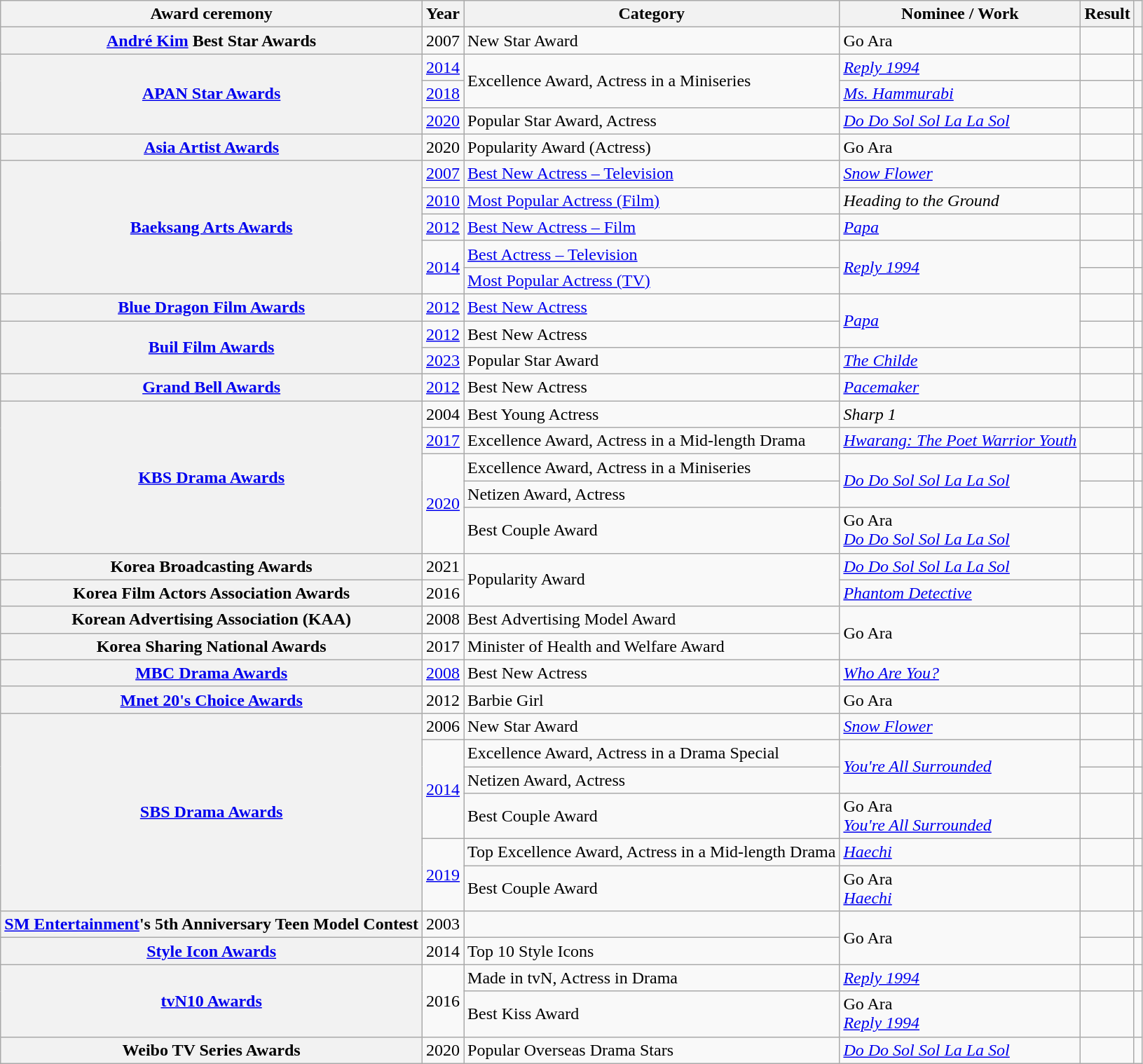<table class="wikitable plainrowheaders sortable">
<tr>
<th scope="col">Award ceremony</th>
<th scope="col">Year</th>
<th scope="col">Category</th>
<th scope="col">Nominee / Work</th>
<th scope="col">Result</th>
<th scope="col" class="unsortable"></th>
</tr>
<tr>
<th scope="row"><a href='#'>André Kim</a> Best Star Awards</th>
<td style="text-align:center">2007</td>
<td>New Star Award</td>
<td>Go Ara</td>
<td></td>
<td style="text-align:center"></td>
</tr>
<tr>
<th scope="row"  rowspan="3"><a href='#'>APAN Star Awards</a></th>
<td style="text-align:center"><a href='#'>2014</a></td>
<td rowspan="2">Excellence Award, Actress in a Miniseries</td>
<td><em><a href='#'>Reply 1994</a></em></td>
<td></td>
<td style="text-align:center"></td>
</tr>
<tr>
<td style="text-align:center"><a href='#'>2018</a></td>
<td><em><a href='#'>Ms. Hammurabi</a></em></td>
<td></td>
<td style="text-align:center"></td>
</tr>
<tr>
<td style="text-align:center"><a href='#'>2020</a></td>
<td>Popular Star Award, Actress</td>
<td><em><a href='#'>Do Do Sol Sol La La Sol</a></em></td>
<td></td>
<td style="text-align:center"></td>
</tr>
<tr>
<th scope="row"><a href='#'>Asia Artist Awards</a></th>
<td style="text-align:center">2020</td>
<td>Popularity Award (Actress)</td>
<td>Go Ara</td>
<td></td>
<td style="text-align:center"></td>
</tr>
<tr>
<th scope="row"  rowspan="5"><a href='#'>Baeksang Arts Awards</a></th>
<td style="text-align:center"><a href='#'>2007</a></td>
<td><a href='#'>Best New Actress – Television</a></td>
<td><em><a href='#'>Snow Flower</a></em></td>
<td></td>
<td style="text-align:center"></td>
</tr>
<tr>
<td style="text-align:center"><a href='#'>2010</a></td>
<td><a href='#'>Most Popular Actress (Film)</a></td>
<td><em>Heading to the Ground</em></td>
<td></td>
<td style="text-align:center"></td>
</tr>
<tr>
<td style="text-align:center"><a href='#'>2012</a></td>
<td><a href='#'>Best New Actress – Film</a></td>
<td><em><a href='#'>Papa</a></em></td>
<td></td>
<td style="text-align:center"></td>
</tr>
<tr>
<td rowspan="2" style="text-align:center"><a href='#'>2014</a></td>
<td><a href='#'>Best Actress – Television</a></td>
<td rowspan="2"><em><a href='#'>Reply 1994</a></em></td>
<td></td>
<td style="text-align:center"></td>
</tr>
<tr>
<td><a href='#'>Most Popular Actress (TV)</a></td>
<td></td>
<td style="text-align:center"></td>
</tr>
<tr>
<th scope="row"><a href='#'>Blue Dragon Film Awards</a></th>
<td style="text-align:center"><a href='#'>2012</a></td>
<td><a href='#'>Best New Actress</a></td>
<td rowspan="2"><em><a href='#'>Papa</a></em></td>
<td></td>
<td style="text-align:center"></td>
</tr>
<tr>
<th scope="row" rowspan="2"><a href='#'>Buil Film Awards</a></th>
<td Style="text-align:center"><a href='#'>2012</a></td>
<td>Best New Actress</td>
<td></td>
<td style="text-align:center"></td>
</tr>
<tr>
<td Style="text-align:center"><a href='#'>2023</a></td>
<td>Popular Star Award</td>
<td><em><a href='#'>The Childe</a></em></td>
<td></td>
<td rowspan="1" style="text-align:center"></td>
</tr>
<tr>
<th scope="row"><a href='#'>Grand Bell Awards</a></th>
<td style="text-align:center"><a href='#'>2012</a></td>
<td>Best New Actress</td>
<td><em><a href='#'>Pacemaker</a></em></td>
<td></td>
<td style="text-align:center"></td>
</tr>
<tr>
<th scope="row"  rowspan="5"><a href='#'>KBS Drama Awards</a></th>
<td style="text-align:center">2004</td>
<td>Best Young Actress</td>
<td><em>Sharp 1</em></td>
<td></td>
<td style="text-align:center"></td>
</tr>
<tr>
<td style="text-align:center"><a href='#'>2017</a></td>
<td>Excellence Award, Actress in a Mid-length Drama</td>
<td><em><a href='#'>Hwarang: The Poet Warrior Youth</a></em></td>
<td></td>
<td style="text-align:center"></td>
</tr>
<tr>
<td rowspan="3" style="text-align:center"><a href='#'>2020</a></td>
<td>Excellence Award, Actress in a Miniseries</td>
<td rowspan="2"><em><a href='#'>Do Do Sol Sol La La Sol</a></em></td>
<td></td>
<td style="text-align:center"></td>
</tr>
<tr>
<td>Netizen Award, Actress</td>
<td></td>
<td style="text-align:center"></td>
</tr>
<tr>
<td>Best Couple Award</td>
<td>Go Ara <br><em><a href='#'>Do Do Sol Sol La La Sol</a></em></td>
<td></td>
<td style="text-align:center"></td>
</tr>
<tr>
<th scope="row">Korea Broadcasting Awards</th>
<td style="text-align:center">2021</td>
<td rowspan="2">Popularity Award</td>
<td><em><a href='#'>Do Do Sol Sol La La Sol</a></em></td>
<td></td>
<td style="text-align:center"></td>
</tr>
<tr>
<th scope="row">Korea Film Actors Association Awards</th>
<td style="text-align:center">2016</td>
<td><em><a href='#'>Phantom Detective</a></em></td>
<td></td>
<td style="text-align:center"></td>
</tr>
<tr>
<th scope="row">Korean Advertising Association (KAA)</th>
<td style="text-align:center">2008</td>
<td>Best Advertising Model Award</td>
<td rowspan="2">Go Ara</td>
<td></td>
<td style="text-align:center"></td>
</tr>
<tr>
<th scope="row">Korea Sharing National Awards</th>
<td style="text-align:center">2017</td>
<td>Minister of Health and Welfare Award</td>
<td></td>
<td style="text-align:center"></td>
</tr>
<tr>
<th scope="row"><a href='#'>MBC Drama Awards</a></th>
<td style="text-align:center"><a href='#'>2008</a></td>
<td>Best New Actress</td>
<td><em><a href='#'>Who Are You?</a></em></td>
<td></td>
<td style="text-align:center"></td>
</tr>
<tr>
<th scope="row"><a href='#'>Mnet 20's Choice Awards</a></th>
<td style="text-align:center">2012</td>
<td>Barbie Girl</td>
<td>Go Ara</td>
<td></td>
<td style="text-align:center"></td>
</tr>
<tr>
<th scope="row"  rowspan="6"><a href='#'>SBS Drama Awards</a></th>
<td style="text-align:center">2006</td>
<td>New Star Award</td>
<td><em><a href='#'>Snow Flower</a></em></td>
<td></td>
<td style="text-align:center"></td>
</tr>
<tr>
<td rowspan="3" style="text-align:center"><a href='#'>2014</a></td>
<td>Excellence Award, Actress in a Drama Special</td>
<td rowspan="2"><em><a href='#'>You're All Surrounded</a></em></td>
<td></td>
<td style="text-align:center"></td>
</tr>
<tr>
<td>Netizen Award, Actress</td>
<td></td>
<td style="text-align:center"></td>
</tr>
<tr>
<td>Best Couple Award</td>
<td>Go Ara <br><em><a href='#'>You're All Surrounded</a></em></td>
<td></td>
<td style="text-align:center"></td>
</tr>
<tr>
<td rowspan="2" style="text-align:center"><a href='#'>2019</a></td>
<td>Top Excellence Award, Actress in a Mid-length Drama</td>
<td><em><a href='#'>Haechi</a></em></td>
<td></td>
<td style="text-align:center"></td>
</tr>
<tr>
<td>Best Couple Award</td>
<td>Go Ara <br><em><a href='#'>Haechi</a></em></td>
<td></td>
<td style="text-align:center"></td>
</tr>
<tr>
<th scope="row"><a href='#'>SM Entertainment</a>'s 5th Anniversary Teen Model Contest</th>
<td style="text-align:center">2003</td>
<td></td>
<td rowspan="2">Go Ara</td>
<td></td>
<td style="text-align:center"></td>
</tr>
<tr>
<th scope="row"><a href='#'>Style Icon Awards</a></th>
<td style="text-align:center">2014</td>
<td>Top 10 Style Icons</td>
<td></td>
<td style="text-align:center"></td>
</tr>
<tr>
<th scope="row" rowspan="2"><a href='#'>tvN10 Awards</a></th>
<td rowspan="2" style="text-align:center">2016</td>
<td>Made in tvN, Actress in Drama</td>
<td><em><a href='#'>Reply 1994</a></em></td>
<td></td>
<td style="text-align:center"></td>
</tr>
<tr>
<td>Best Kiss Award</td>
<td>Go Ara <br><em><a href='#'>Reply 1994</a></em></td>
<td></td>
<td style="text-align:center"></td>
</tr>
<tr>
<th scope="row">Weibo TV Series Awards</th>
<td style="text-align:center">2020</td>
<td>Popular Overseas Drama Stars</td>
<td><em><a href='#'>Do Do Sol Sol La La Sol</a></em></td>
<td></td>
<td style="text-align:center"></td>
</tr>
</table>
